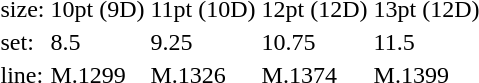<table style="margin-left:40px;">
<tr>
<td>size:</td>
<td>10pt (9D)</td>
<td>11pt (10D)</td>
<td>12pt (12D)</td>
<td>13pt (12D)</td>
</tr>
<tr>
<td>set:</td>
<td>8.5</td>
<td>9.25</td>
<td>10.75</td>
<td>11.5</td>
</tr>
<tr>
<td>line:</td>
<td>M.1299</td>
<td>M.1326</td>
<td>M.1374</td>
<td>M.1399</td>
</tr>
</table>
